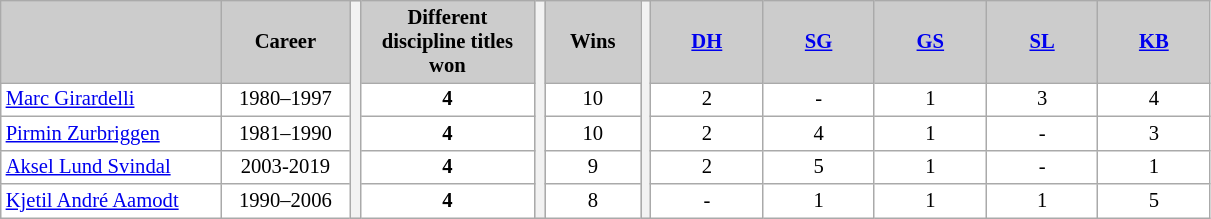<table class="wikitable plainrowheaders" style="background:#fff; font-size:86%; line-height:16px; border:grey solid 1px; border-collapse:collapse">
<tr style="background:#ccc; text-align:center;">
<th style="background-color: #ccc;" width="140"></th>
<th style="background-color: #ccc;" width="80">Career</th>
<th rowspan=5></th>
<th style="background-color: #ccc;" width="110">Different discipline titles won</th>
<th rowspan=5></th>
<th style="background:#ccc; width:8%">Wins</th>
<th rowspan=5></th>
<th style="background-color: #ccc;" width="68"><a href='#'>DH</a></th>
<th style="background-color: #ccc;" width="68"><a href='#'>SG</a></th>
<th style="background-color: #ccc;" width="68"><a href='#'>GS</a></th>
<th style="background-color: #ccc;" width="68"><a href='#'>SL</a></th>
<th style="background-color: #ccc;" width="68"><a href='#'>KB</a></th>
</tr>
<tr align=center>
<td align=left> <a href='#'>Marc Girardelli</a></td>
<td>1980–1997</td>
<td><strong>4</strong></td>
<td>10</td>
<td>2</td>
<td>-</td>
<td>1</td>
<td>3</td>
<td>4</td>
</tr>
<tr align=center>
<td align=left> <a href='#'>Pirmin Zurbriggen</a></td>
<td>1981–1990</td>
<td><strong>4</strong></td>
<td>10</td>
<td>2</td>
<td>4</td>
<td>1</td>
<td>-</td>
<td>3</td>
</tr>
<tr align=center>
<td align=left> <a href='#'>Aksel Lund Svindal</a></td>
<td>2003-2019</td>
<td><strong>4</strong></td>
<td>9</td>
<td>2</td>
<td>5</td>
<td>1</td>
<td>-</td>
<td>1</td>
</tr>
<tr align=center>
<td align=left> <a href='#'>Kjetil André Aamodt</a></td>
<td>1990–2006</td>
<td><strong>4</strong></td>
<td>8</td>
<td>-</td>
<td>1</td>
<td>1</td>
<td>1</td>
<td>5</td>
</tr>
</table>
